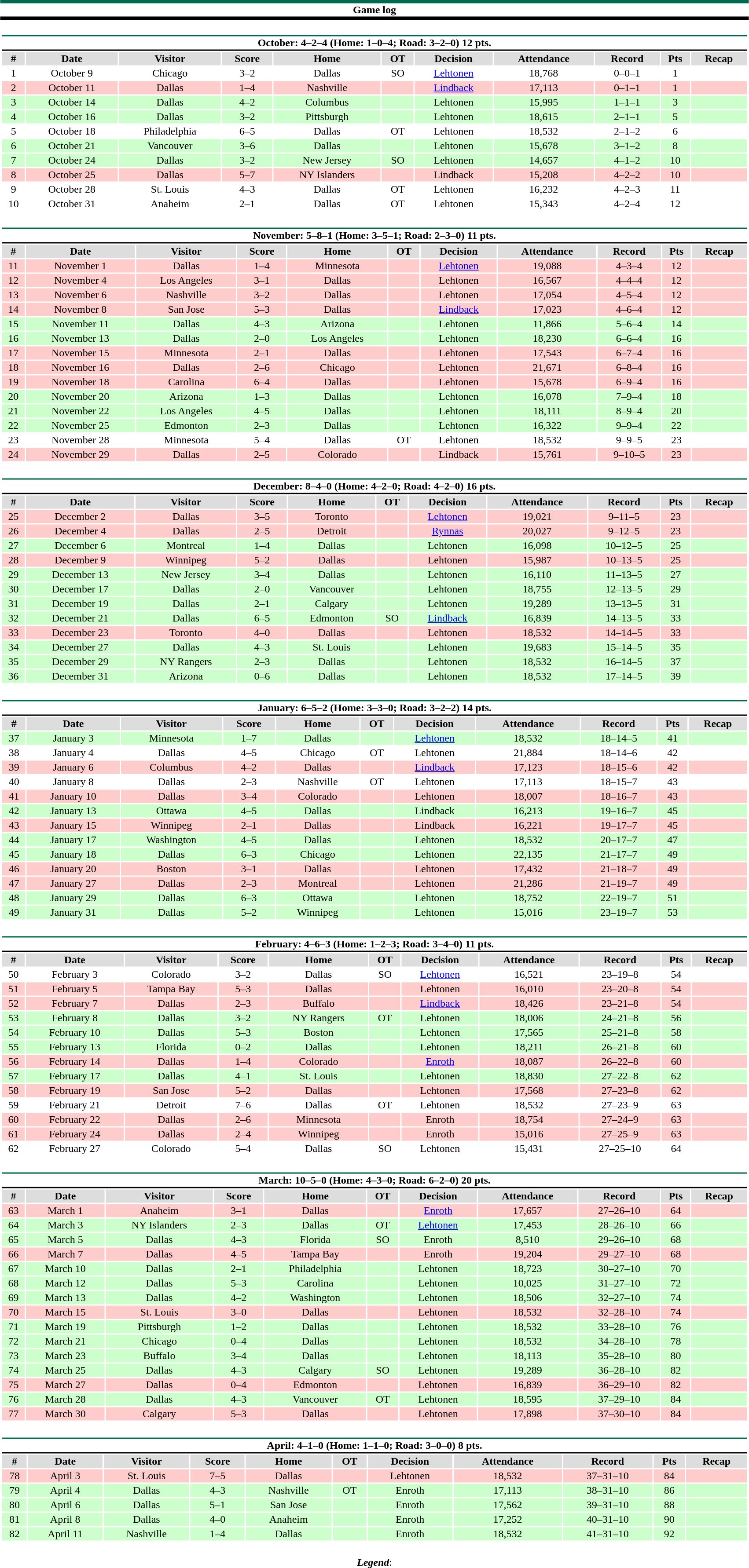<table class="toccolours" style="width:90%; clear:both; margin:1.5em auto; text-align:center;">
<tr>
<th colspan="11" style="background:#fff; border-top:#006A4E 5px solid; border-bottom:#000000 5px solid;">Game log</th>
</tr>
<tr>
<td colspan=11><br><table class="toccolours collapsible collapsed" style="width:100%;">
<tr>
<th colspan="11" style="background:#fff; border-top:#006A4E 2px solid; border-bottom:#000000 2px solid;">October: 4–2–4 (Home: 1–0–4; Road: 3–2–0) 12 pts.</th>
</tr>
<tr style="text-align:center; background:#ddd;">
<th>#</th>
<th>Date</th>
<th>Visitor</th>
<th>Score</th>
<th>Home</th>
<th>OT</th>
<th>Decision</th>
<th>Attendance</th>
<th>Record</th>
<th>Pts</th>
<th>Recap</th>
</tr>
<tr style="text-align:center; background:#fff;">
<td>1</td>
<td>October 9</td>
<td>Chicago</td>
<td>3–2</td>
<td>Dallas</td>
<td>SO</td>
<td><a href='#'>Lehtonen</a></td>
<td>18,768</td>
<td>0–0–1</td>
<td>1</td>
<td></td>
</tr>
<tr style="text-align:center; background:#fcc;">
<td>2</td>
<td>October 11</td>
<td>Dallas</td>
<td>1–4</td>
<td>Nashville</td>
<td></td>
<td><a href='#'>Lindback</a></td>
<td>17,113</td>
<td>0–1–1</td>
<td>1</td>
<td></td>
</tr>
<tr style="text-align:center; background:#cfc;">
<td>3</td>
<td>October 14</td>
<td>Dallas</td>
<td>4–2</td>
<td>Columbus</td>
<td></td>
<td>Lehtonen</td>
<td>15,995</td>
<td>1–1–1</td>
<td>3</td>
<td></td>
</tr>
<tr style="text-align:center; background:#cfc;">
<td>4</td>
<td>October 16</td>
<td>Dallas</td>
<td>3–2</td>
<td>Pittsburgh</td>
<td></td>
<td>Lehtonen</td>
<td>18,615</td>
<td>2–1–1</td>
<td>5</td>
<td></td>
</tr>
<tr style="text-align:center; background:#fff;">
<td>5</td>
<td>October 18</td>
<td>Philadelphia</td>
<td>6–5</td>
<td>Dallas</td>
<td>OT</td>
<td>Lehtonen</td>
<td>18,532</td>
<td>2–1–2</td>
<td>6</td>
<td></td>
</tr>
<tr style="text-align:center; background:#cfc;">
<td>6</td>
<td>October 21</td>
<td>Vancouver</td>
<td>3–6</td>
<td>Dallas</td>
<td></td>
<td>Lehtonen</td>
<td>15,678</td>
<td>3–1–2</td>
<td>8</td>
<td></td>
</tr>
<tr style="text-align:center; background:#cfc;">
<td>7</td>
<td>October 24</td>
<td>Dallas</td>
<td>3–2</td>
<td>New Jersey</td>
<td>SO</td>
<td>Lehtonen</td>
<td>14,657</td>
<td>4–1–2</td>
<td>10</td>
<td></td>
</tr>
<tr style="text-align:center; background:#fcc;">
<td>8</td>
<td>October 25</td>
<td>Dallas</td>
<td>5–7</td>
<td>NY Islanders</td>
<td></td>
<td>Lindback</td>
<td>15,208</td>
<td>4–2–2</td>
<td>10</td>
<td></td>
</tr>
<tr style="text-align:center; background:#fff;">
<td>9</td>
<td>October 28</td>
<td>St. Louis</td>
<td>4–3</td>
<td>Dallas</td>
<td>OT</td>
<td>Lehtonen</td>
<td>16,232</td>
<td>4–2–3</td>
<td>11</td>
<td></td>
</tr>
<tr style="text-align:center; background:#fff;">
<td>10</td>
<td>October 31</td>
<td>Anaheim</td>
<td>2–1</td>
<td>Dallas</td>
<td>OT</td>
<td>Lehtonen</td>
<td>15,343</td>
<td>4–2–4</td>
<td>12</td>
<td></td>
</tr>
</table>
</td>
</tr>
<tr>
<td colspan=11><br><table class="toccolours collapsible collapsed" style="width:100%;">
<tr>
<th colspan="11" style="background:#fff; border-top:#006A4E 2px solid; border-bottom:#000000 2px solid;">November: 5–8–1 (Home: 3–5–1; Road: 2–3–0) 11 pts.</th>
</tr>
<tr style="text-align:center; background:#ddd;">
<th>#</th>
<th>Date</th>
<th>Visitor</th>
<th>Score</th>
<th>Home</th>
<th>OT</th>
<th>Decision</th>
<th>Attendance</th>
<th>Record</th>
<th>Pts</th>
<th>Recap</th>
</tr>
<tr style="text-align:center; background:#fcc;">
<td>11</td>
<td>November 1</td>
<td>Dallas</td>
<td>1–4</td>
<td>Minnesota</td>
<td></td>
<td><a href='#'>Lehtonen</a></td>
<td>19,088</td>
<td>4–3–4</td>
<td>12</td>
<td></td>
</tr>
<tr style="text-align:center; background:#fcc;">
<td>12</td>
<td>November 4</td>
<td>Los Angeles</td>
<td>3–1</td>
<td>Dallas</td>
<td></td>
<td>Lehtonen</td>
<td>16,567</td>
<td>4–4–4</td>
<td>12</td>
<td></td>
</tr>
<tr style="text-align:center; background:#fcc;">
<td>13</td>
<td>November 6</td>
<td>Nashville</td>
<td>3–2</td>
<td>Dallas</td>
<td></td>
<td>Lehtonen</td>
<td>17,054</td>
<td>4–5–4</td>
<td>12</td>
<td></td>
</tr>
<tr style="text-align:center; background:#fcc;">
<td>14</td>
<td>November 8</td>
<td>San Jose</td>
<td>5–3</td>
<td>Dallas</td>
<td></td>
<td><a href='#'>Lindback</a></td>
<td>17,023</td>
<td>4–6–4</td>
<td>12</td>
<td></td>
</tr>
<tr style="text-align:center; background:#cfc;">
<td>15</td>
<td>November 11</td>
<td>Dallas</td>
<td>4–3</td>
<td>Arizona</td>
<td></td>
<td>Lehtonen</td>
<td>11,866</td>
<td>5–6–4</td>
<td>14</td>
<td></td>
</tr>
<tr style="text-align:center; background:#cfc;">
<td>16</td>
<td>November 13</td>
<td>Dallas</td>
<td>2–0</td>
<td>Los Angeles</td>
<td></td>
<td>Lehtonen</td>
<td>18,230</td>
<td>6–6–4</td>
<td>16</td>
<td></td>
</tr>
<tr style="text-align:center; background:#fcc;">
<td>17</td>
<td>November 15</td>
<td>Minnesota</td>
<td>2–1</td>
<td>Dallas</td>
<td></td>
<td>Lehtonen</td>
<td>17,543</td>
<td>6–7–4</td>
<td>16</td>
<td></td>
</tr>
<tr style="text-align:center; background:#fcc;">
<td>18</td>
<td>November 16</td>
<td>Dallas</td>
<td>2–6</td>
<td>Chicago</td>
<td></td>
<td>Lehtonen</td>
<td>21,671</td>
<td>6–8–4</td>
<td>16</td>
<td></td>
</tr>
<tr style="text-align:center; background:#fcc;">
<td>19</td>
<td>November 18</td>
<td>Carolina</td>
<td>6–4</td>
<td>Dallas</td>
<td></td>
<td>Lehtonen</td>
<td>15,678</td>
<td>6–9–4</td>
<td>16</td>
<td></td>
</tr>
<tr style="text-align:center; background:#cfc;">
<td>20</td>
<td>November 20</td>
<td>Arizona</td>
<td>1–3</td>
<td>Dallas</td>
<td></td>
<td>Lehtonen</td>
<td>16,078</td>
<td>7–9–4</td>
<td>18</td>
<td></td>
</tr>
<tr style="text-align:center; background:#cfc;">
<td>21</td>
<td>November 22</td>
<td>Los Angeles</td>
<td>4–5</td>
<td>Dallas</td>
<td></td>
<td>Lehtonen</td>
<td>18,111</td>
<td>8–9–4</td>
<td>20</td>
<td></td>
</tr>
<tr style="text-align:center; background:#cfc;">
<td>22</td>
<td>November 25</td>
<td>Edmonton</td>
<td>2–3</td>
<td>Dallas</td>
<td></td>
<td>Lehtonen</td>
<td>16,322</td>
<td>9–9–4</td>
<td>22</td>
<td></td>
</tr>
<tr style="text-align:center; background:#fff;">
<td>23</td>
<td>November 28</td>
<td>Minnesota</td>
<td>5–4</td>
<td>Dallas</td>
<td>OT</td>
<td>Lehtonen</td>
<td>18,532</td>
<td>9–9–5</td>
<td>23</td>
<td></td>
</tr>
<tr style="text-align:center; background:#fcc;">
<td>24</td>
<td>November 29</td>
<td>Dallas</td>
<td>2–5</td>
<td>Colorado</td>
<td></td>
<td>Lindback</td>
<td>15,761</td>
<td>9–10–5</td>
<td>23</td>
<td></td>
</tr>
</table>
</td>
</tr>
<tr>
<td colspan=11><br><table class="toccolours collapsible collapsed" style="width:100%;">
<tr>
<th colspan="11" style="background:#fff; border-top:#006A4E 2px solid; border-bottom:#000000 2px solid;">December: 8–4–0 (Home: 4–2–0; Road: 4–2–0) 16 pts.</th>
</tr>
<tr style="text-align:center; background:#ddd;">
<th>#</th>
<th>Date</th>
<th>Visitor</th>
<th>Score</th>
<th>Home</th>
<th>OT</th>
<th>Decision</th>
<th>Attendance</th>
<th>Record</th>
<th>Pts</th>
<th>Recap</th>
</tr>
<tr style="text-align:center; background:#fcc;">
<td>25</td>
<td>December 2</td>
<td>Dallas</td>
<td>3–5</td>
<td>Toronto</td>
<td></td>
<td><a href='#'>Lehtonen</a></td>
<td>19,021</td>
<td>9–11–5</td>
<td>23</td>
<td></td>
</tr>
<tr style="text-align:center; background:#fcc;">
<td>26</td>
<td>December 4</td>
<td>Dallas</td>
<td>2–5</td>
<td>Detroit</td>
<td></td>
<td><a href='#'>Rynnas</a></td>
<td>20,027</td>
<td>9–12–5</td>
<td>23</td>
<td></td>
</tr>
<tr style="text-align:center; background:#cfc;">
<td>27</td>
<td>December 6</td>
<td>Montreal</td>
<td>1–4</td>
<td>Dallas</td>
<td></td>
<td>Lehtonen</td>
<td>16,098</td>
<td>10–12–5</td>
<td>25</td>
<td></td>
</tr>
<tr style="text-align:center; background:#fcc;">
<td>28</td>
<td>December 9</td>
<td>Winnipeg</td>
<td>5–2</td>
<td>Dallas</td>
<td></td>
<td>Lehtonen</td>
<td>15,987</td>
<td>10–13–5</td>
<td>25</td>
<td></td>
</tr>
<tr style="text-align:center; background:#cfc;">
<td>29</td>
<td>December 13</td>
<td>New Jersey</td>
<td>3–4</td>
<td>Dallas</td>
<td></td>
<td>Lehtonen</td>
<td>16,110</td>
<td>11–13–5</td>
<td>27</td>
<td></td>
</tr>
<tr style="text-align:center; background:#cfc;">
<td>30</td>
<td>December 17</td>
<td>Dallas</td>
<td>2–0</td>
<td>Vancouver</td>
<td></td>
<td>Lehtonen</td>
<td>18,755</td>
<td>12–13–5</td>
<td>29</td>
<td></td>
</tr>
<tr style="text-align:center; background:#cfc;">
<td>31</td>
<td>December 19</td>
<td>Dallas</td>
<td>2–1</td>
<td>Calgary</td>
<td></td>
<td>Lehtonen</td>
<td>19,289</td>
<td>13–13–5</td>
<td>31</td>
<td></td>
</tr>
<tr style="text-align:center; background:#cfc;">
<td>32</td>
<td>December 21</td>
<td>Dallas</td>
<td>6–5</td>
<td>Edmonton</td>
<td>SO</td>
<td><a href='#'>Lindback</a></td>
<td>16,839</td>
<td>14–13–5</td>
<td>33</td>
<td></td>
</tr>
<tr style="text-align:center; background:#fcc;">
<td>33</td>
<td>December 23</td>
<td>Toronto</td>
<td>4–0</td>
<td>Dallas</td>
<td></td>
<td>Lehtonen</td>
<td>18,532</td>
<td>14–14–5</td>
<td>33</td>
<td></td>
</tr>
<tr style="text-align:center; background:#cfc;">
<td>34</td>
<td>December 27</td>
<td>Dallas</td>
<td>4–3</td>
<td>St. Louis</td>
<td></td>
<td>Lehtonen</td>
<td>19,683</td>
<td>15–14–5</td>
<td>35</td>
<td></td>
</tr>
<tr style="text-align:center; background:#cfc;">
<td>35</td>
<td>December 29</td>
<td>NY Rangers</td>
<td>2–3</td>
<td>Dallas</td>
<td></td>
<td>Lehtonen</td>
<td>18,532</td>
<td>16–14–5</td>
<td>37</td>
<td></td>
</tr>
<tr style="text-align:center; background:#cfc;">
<td>36</td>
<td>December 31</td>
<td>Arizona</td>
<td>0–6</td>
<td>Dallas</td>
<td></td>
<td>Lehtonen</td>
<td>18,532</td>
<td>17–14–5</td>
<td>39</td>
<td></td>
</tr>
</table>
</td>
</tr>
<tr>
<td colspan=11><br><table class="toccolours collapsible collapsed" style="width:100%;">
<tr>
<th colspan="11" style="background:#fff; border-top:#006A4E 2px solid; border-bottom:#000000 2px solid;">January: 6–5–2 (Home: 3–3–0; Road: 3–2–2) 14 pts.</th>
</tr>
<tr style="text-align:center; background:#ddd;">
<th>#</th>
<th>Date</th>
<th>Visitor</th>
<th>Score</th>
<th>Home</th>
<th>OT</th>
<th>Decision</th>
<th>Attendance</th>
<th>Record</th>
<th>Pts</th>
<th>Recap</th>
</tr>
<tr style="text-align:center; background:#cfc;">
<td>37</td>
<td>January 3</td>
<td>Minnesota</td>
<td>1–7</td>
<td>Dallas</td>
<td></td>
<td><a href='#'>Lehtonen</a></td>
<td>18,532</td>
<td>18–14–5</td>
<td>41</td>
<td></td>
</tr>
<tr style="text-align:center; background:#fff;">
<td>38</td>
<td>January 4</td>
<td>Dallas</td>
<td>4–5</td>
<td>Chicago</td>
<td>OT</td>
<td>Lehtonen</td>
<td>21,884</td>
<td>18–14–6</td>
<td>42</td>
<td></td>
</tr>
<tr style="text-align:center; background:#fcc;">
<td>39</td>
<td>January 6</td>
<td>Columbus</td>
<td>4–2</td>
<td>Dallas</td>
<td></td>
<td><a href='#'>Lindback</a></td>
<td>17,123</td>
<td>18–15–6</td>
<td>42</td>
<td></td>
</tr>
<tr style="text-align:center; background:#fff;">
<td>40</td>
<td>January 8</td>
<td>Dallas</td>
<td>2–3</td>
<td>Nashville</td>
<td>OT</td>
<td>Lehtonen</td>
<td>17,113</td>
<td>18–15–7</td>
<td>43</td>
<td></td>
</tr>
<tr style="text-align:center; background:#fcc;">
<td>41</td>
<td>January 10</td>
<td>Dallas</td>
<td>3–4</td>
<td>Colorado</td>
<td></td>
<td>Lehtonen</td>
<td>18,007</td>
<td>18–16–7</td>
<td>43</td>
<td></td>
</tr>
<tr style="text-align:center; background:#cfc;">
<td>42</td>
<td>January 13</td>
<td>Ottawa</td>
<td>4–5</td>
<td>Dallas</td>
<td></td>
<td>Lindback</td>
<td>16,213</td>
<td>19–16–7</td>
<td>45</td>
<td></td>
</tr>
<tr style="text-align:center; background:#fcc;">
<td>43</td>
<td>January 15</td>
<td>Winnipeg</td>
<td>2–1</td>
<td>Dallas</td>
<td></td>
<td>Lindback</td>
<td>16,221</td>
<td>19–17–7</td>
<td>45</td>
<td></td>
</tr>
<tr style="text-align:center; background:#cfc;">
<td>44</td>
<td>January 17</td>
<td>Washington</td>
<td>4–5</td>
<td>Dallas</td>
<td></td>
<td>Lehtonen</td>
<td>18,532</td>
<td>20–17–7</td>
<td>47</td>
<td></td>
</tr>
<tr style="text-align:center; background:#cfc;">
<td>45</td>
<td>January 18</td>
<td>Dallas</td>
<td>6–3</td>
<td>Chicago</td>
<td></td>
<td>Lehtonen</td>
<td>22,135</td>
<td>21–17–7</td>
<td>49</td>
<td></td>
</tr>
<tr style="text-align:center; background:#fcc;">
<td>46</td>
<td>January 20</td>
<td>Boston</td>
<td>3–1</td>
<td>Dallas</td>
<td></td>
<td>Lehtonen</td>
<td>17,432</td>
<td>21–18–7</td>
<td>49</td>
<td></td>
</tr>
<tr style="text-align:center; background:#fcc;">
<td>47</td>
<td>January 27</td>
<td>Dallas</td>
<td>2–3</td>
<td>Montreal</td>
<td></td>
<td>Lehtonen</td>
<td>21,286</td>
<td>21–19–7</td>
<td>49</td>
<td></td>
</tr>
<tr style="text-align:center; background:#cfc;">
<td>48</td>
<td>January 29</td>
<td>Dallas</td>
<td>6–3</td>
<td>Ottawa</td>
<td></td>
<td>Lehtonen</td>
<td>18,752</td>
<td>22–19–7</td>
<td>51</td>
<td></td>
</tr>
<tr style="text-align:center; background:#cfc;">
<td>49</td>
<td>January 31</td>
<td>Dallas</td>
<td>5–2</td>
<td>Winnipeg</td>
<td></td>
<td>Lehtonen</td>
<td>15,016</td>
<td>23–19–7</td>
<td>53</td>
<td></td>
</tr>
</table>
</td>
</tr>
<tr>
<td colspan=11><br><table class="toccolours collapsible collapsed" style="width:100%;">
<tr>
<th colspan="11" style="background:#fff; border-top:#006A4E 2px solid; border-bottom:#000000 2px solid;">February: 4–6–3 (Home: 1–2–3; Road: 3–4–0) 11 pts.</th>
</tr>
<tr style="text-align:center; background:#ddd;">
<th>#</th>
<th>Date</th>
<th>Visitor</th>
<th>Score</th>
<th>Home</th>
<th>OT</th>
<th>Decision</th>
<th>Attendance</th>
<th>Record</th>
<th>Pts</th>
<th>Recap</th>
</tr>
<tr style="text-align:center; background:#fff;">
<td>50</td>
<td>February 3</td>
<td>Colorado</td>
<td>3–2</td>
<td>Dallas</td>
<td>SO</td>
<td><a href='#'>Lehtonen</a></td>
<td>16,521</td>
<td>23–19–8</td>
<td>54</td>
<td></td>
</tr>
<tr style="text-align:center; background:#fcc;">
<td>51</td>
<td>February 5</td>
<td>Tampa Bay</td>
<td>5–3</td>
<td>Dallas</td>
<td></td>
<td>Lehtonen</td>
<td>16,010</td>
<td>23–20–8</td>
<td>54</td>
<td></td>
</tr>
<tr style="text-align:center; background:#fcc;">
<td>52</td>
<td>February 7</td>
<td>Dallas</td>
<td>2–3</td>
<td>Buffalo</td>
<td></td>
<td><a href='#'>Lindback</a></td>
<td>18,426</td>
<td>23–21–8</td>
<td>54</td>
<td></td>
</tr>
<tr style="text-align:center; background:#cfc;">
<td>53</td>
<td>February 8</td>
<td>Dallas</td>
<td>3–2</td>
<td>NY Rangers</td>
<td>OT</td>
<td>Lehtonen</td>
<td>18,006</td>
<td>24–21–8</td>
<td>56</td>
<td></td>
</tr>
<tr style="text-align:center; background:#cfc;">
<td>54</td>
<td>February 10</td>
<td>Dallas</td>
<td>5–3</td>
<td>Boston</td>
<td></td>
<td>Lehtonen</td>
<td>17,565</td>
<td>25–21–8</td>
<td>58</td>
<td></td>
</tr>
<tr style="text-align:center; background:#cfc;">
<td>55</td>
<td>February 13</td>
<td>Florida</td>
<td>0–2</td>
<td>Dallas</td>
<td></td>
<td>Lehtonen</td>
<td>18,211</td>
<td>26–21–8</td>
<td>60</td>
<td></td>
</tr>
<tr style="text-align:center; background:#fcc;">
<td>56</td>
<td>February 14</td>
<td>Dallas</td>
<td>1–4</td>
<td>Colorado</td>
<td></td>
<td><a href='#'>Enroth</a></td>
<td>18,087</td>
<td>26–22–8</td>
<td>60</td>
<td></td>
</tr>
<tr style="text-align:center; background:#cfc;">
<td>57</td>
<td>February 17</td>
<td>Dallas</td>
<td>4–1</td>
<td>St. Louis</td>
<td></td>
<td>Lehtonen</td>
<td>18,830</td>
<td>27–22–8</td>
<td>62</td>
<td></td>
</tr>
<tr style="text-align:center; background:#fcc;">
<td>58</td>
<td>February 19</td>
<td>San Jose</td>
<td>5–2</td>
<td>Dallas</td>
<td></td>
<td>Lehtonen</td>
<td>17,568</td>
<td>27–23–8</td>
<td>62</td>
<td></td>
</tr>
<tr style="text-align:center; background:#fff;">
<td>59</td>
<td>February 21</td>
<td>Detroit</td>
<td>7–6</td>
<td>Dallas</td>
<td>OT</td>
<td>Lehtonen</td>
<td>18,532</td>
<td>27–23–9</td>
<td>63</td>
<td></td>
</tr>
<tr style="text-align:center; background:#fcc;">
<td>60</td>
<td>February 22</td>
<td>Dallas</td>
<td>2–6</td>
<td>Minnesota</td>
<td></td>
<td>Enroth</td>
<td>18,754</td>
<td>27–24–9</td>
<td>63</td>
<td></td>
</tr>
<tr style="text-align:center; background:#fcc;">
<td>61</td>
<td>February 24</td>
<td>Dallas</td>
<td>2–4</td>
<td>Winnipeg</td>
<td></td>
<td>Enroth</td>
<td>15,016</td>
<td>27–25–9</td>
<td>63</td>
<td></td>
</tr>
<tr style="text-align:center; background:#fff;">
<td>62</td>
<td>February 27</td>
<td>Colorado</td>
<td>5–4</td>
<td>Dallas</td>
<td>SO</td>
<td>Lehtonen</td>
<td>15,431</td>
<td>27–25–10</td>
<td>64</td>
<td></td>
</tr>
</table>
</td>
</tr>
<tr>
<td colspan=11><br><table class="toccolours collapsible collapsed" style="width:100%;">
<tr>
<th colspan="11" style="background:#fff; border-top:#006A4E 2px solid; border-bottom:#000000 2px solid;">March: 10–5–0 (Home: 4–3–0; Road: 6–2–0) 20 pts.</th>
</tr>
<tr style="text-align:center; background:#ddd;">
<th>#</th>
<th>Date</th>
<th>Visitor</th>
<th>Score</th>
<th>Home</th>
<th>OT</th>
<th>Decision</th>
<th>Attendance</th>
<th>Record</th>
<th>Pts</th>
<th>Recap</th>
</tr>
<tr style="text-align:center; background:#fcc;">
<td>63</td>
<td>March 1</td>
<td>Anaheim</td>
<td>3–1</td>
<td>Dallas</td>
<td></td>
<td><a href='#'>Enroth</a></td>
<td>17,657</td>
<td>27–26–10</td>
<td>64</td>
<td></td>
</tr>
<tr style="text-align:center; background:#cfc;">
<td>64</td>
<td>March 3</td>
<td>NY Islanders</td>
<td>2–3</td>
<td>Dallas</td>
<td>OT</td>
<td><a href='#'>Lehtonen</a></td>
<td>17,453</td>
<td>28–26–10</td>
<td>66</td>
<td></td>
</tr>
<tr style="text-align:center; background:#cfc;">
<td>65</td>
<td>March 5</td>
<td>Dallas</td>
<td>4–3</td>
<td>Florida</td>
<td>SO</td>
<td>Enroth</td>
<td>8,510</td>
<td>29–26–10</td>
<td>68</td>
<td></td>
</tr>
<tr style="text-align:center; background:#fcc;">
<td>66</td>
<td>March 7</td>
<td>Dallas</td>
<td>4–5</td>
<td>Tampa Bay</td>
<td></td>
<td>Enroth</td>
<td>19,204</td>
<td>29–27–10</td>
<td>68</td>
<td></td>
</tr>
<tr style="text-align:center; background:#cfc;">
<td>67</td>
<td>March 10</td>
<td>Dallas</td>
<td>2–1</td>
<td>Philadelphia</td>
<td></td>
<td>Lehtonen</td>
<td>18,723</td>
<td>30–27–10</td>
<td>70</td>
<td></td>
</tr>
<tr style="text-align:center; background:#cfc;">
<td>68</td>
<td>March 12</td>
<td>Dallas</td>
<td>5–3</td>
<td>Carolina</td>
<td></td>
<td>Lehtonen</td>
<td>10,025</td>
<td>31–27–10</td>
<td>72</td>
<td></td>
</tr>
<tr style="text-align:center; background:#cfc;">
<td>69</td>
<td>March 13</td>
<td>Dallas</td>
<td>4–2</td>
<td>Washington</td>
<td></td>
<td>Lehtonen</td>
<td>18,506</td>
<td>32–27–10</td>
<td>74</td>
<td></td>
</tr>
<tr style="text-align:center; background:#fcc;">
<td>70</td>
<td>March 15</td>
<td>St. Louis</td>
<td>3–0</td>
<td>Dallas</td>
<td></td>
<td>Lehtonen</td>
<td>18,532</td>
<td>32–28–10</td>
<td>74</td>
<td></td>
</tr>
<tr style="text-align:center; background:#cfc;">
<td>71</td>
<td>March 19</td>
<td>Pittsburgh</td>
<td>1–2</td>
<td>Dallas</td>
<td></td>
<td>Lehtonen</td>
<td>18,532</td>
<td>33–28–10</td>
<td>76</td>
<td></td>
</tr>
<tr style="text-align:center; background:#cfc;">
<td>72</td>
<td>March 21</td>
<td>Chicago</td>
<td>0–4</td>
<td>Dallas</td>
<td></td>
<td>Lehtonen</td>
<td>18,532</td>
<td>34–28–10</td>
<td>78</td>
<td></td>
</tr>
<tr style="text-align:center; background:#cfc;">
<td>73</td>
<td>March 23</td>
<td>Buffalo</td>
<td>3–4</td>
<td>Dallas</td>
<td></td>
<td>Lehtonen</td>
<td>18,113</td>
<td>35–28–10</td>
<td>80</td>
<td></td>
</tr>
<tr style="text-align:center; background:#cfc;">
<td>74</td>
<td>March 25</td>
<td>Dallas</td>
<td>4–3</td>
<td>Calgary</td>
<td>SO</td>
<td>Lehtonen</td>
<td>19,289</td>
<td>36–28–10</td>
<td>82</td>
<td></td>
</tr>
<tr style="text-align:center; background:#fcc;">
<td>75</td>
<td>March 27</td>
<td>Dallas</td>
<td>0–4</td>
<td>Edmonton</td>
<td></td>
<td>Lehtonen</td>
<td>16,839</td>
<td>36–29–10</td>
<td>82</td>
<td></td>
</tr>
<tr style="text-align:center; background:#cfc;">
<td>76</td>
<td>March 28</td>
<td>Dallas</td>
<td>4–3</td>
<td>Vancouver</td>
<td>OT</td>
<td>Lehtonen</td>
<td>18,595</td>
<td>37–29–10</td>
<td>84</td>
<td></td>
</tr>
<tr style="text-align:center; background:#fcc;">
<td>77</td>
<td>March 30</td>
<td>Calgary</td>
<td>5–3</td>
<td>Dallas</td>
<td></td>
<td>Lehtonen</td>
<td>17,898</td>
<td>37–30–10</td>
<td>84</td>
<td></td>
</tr>
</table>
</td>
</tr>
<tr>
<td colspan=11><br><table class="toccolours collapsible collapsed" style="width:100%;">
<tr>
<th colspan="11" style="background:#fff; border-top:#006A4E 2px solid; border-bottom:#000000 2px solid;">April: 4–1–0 (Home: 1–1–0; Road: 3–0–0) 8 pts.</th>
</tr>
<tr style="text-align:center; background:#ddd;">
<th>#</th>
<th>Date</th>
<th>Visitor</th>
<th>Score</th>
<th>Home</th>
<th>OT</th>
<th>Decision</th>
<th>Attendance</th>
<th>Record</th>
<th>Pts</th>
<th>Recap</th>
</tr>
<tr style="text-align:center; background:#fcc;">
<td>78</td>
<td>April 3</td>
<td>St. Louis</td>
<td>7–5</td>
<td>Dallas</td>
<td></td>
<td>Lehtonen</td>
<td>18,532</td>
<td>37–31–10</td>
<td>84</td>
<td></td>
</tr>
<tr style="text-align:center; background:#cfc;">
<td>79</td>
<td>April 4</td>
<td>Dallas</td>
<td>4–3</td>
<td>Nashville</td>
<td>OT</td>
<td>Enroth</td>
<td>17,113</td>
<td>38–31–10</td>
<td>86</td>
<td></td>
</tr>
<tr style="text-align:center; background:#cfc;">
<td>80</td>
<td>April 6</td>
<td>Dallas</td>
<td>5–1</td>
<td>San Jose</td>
<td></td>
<td>Enroth</td>
<td>17,562</td>
<td>39–31–10</td>
<td>88</td>
<td></td>
</tr>
<tr style="text-align:center; background:#cfc;">
<td>81</td>
<td>April 8</td>
<td>Dallas</td>
<td>4–0</td>
<td>Anaheim</td>
<td></td>
<td>Enroth</td>
<td>17,252</td>
<td>40–31–10</td>
<td>90</td>
<td></td>
</tr>
<tr style="text-align:center; background:#cfc;">
<td>82</td>
<td>April 11</td>
<td>Nashville</td>
<td>1–4</td>
<td>Dallas</td>
<td></td>
<td>Enroth</td>
<td>18,532</td>
<td>41–31–10</td>
<td>92</td>
<td></td>
</tr>
</table>
</td>
</tr>
<tr>
<td colspan="11" style="text-align:center;"><br><strong><em>Legend</em></strong>:


</td>
</tr>
</table>
